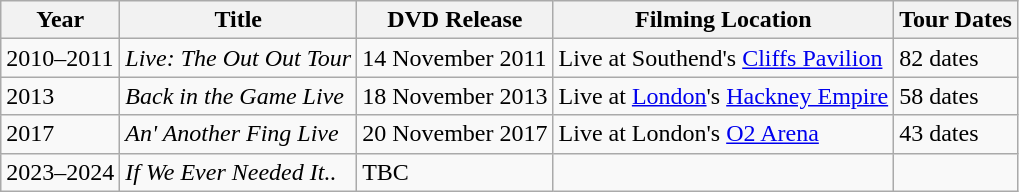<table class="wikitable">
<tr>
<th>Year</th>
<th>Title</th>
<th>DVD Release</th>
<th>Filming Location</th>
<th>Tour Dates</th>
</tr>
<tr>
<td>2010–2011</td>
<td><em>Live: The Out Out Tour</em></td>
<td>14 November 2011</td>
<td>Live at Southend's <a href='#'>Cliffs Pavilion</a></td>
<td>82 dates</td>
</tr>
<tr>
<td>2013</td>
<td><em>Back in the Game Live</em></td>
<td>18 November 2013</td>
<td>Live at <a href='#'>London</a>'s <a href='#'>Hackney Empire</a></td>
<td>58 dates</td>
</tr>
<tr>
<td>2017</td>
<td><em>An' Another Fing Live</em></td>
<td>20 November 2017</td>
<td>Live at London's <a href='#'>O2 Arena</a></td>
<td>43 dates</td>
</tr>
<tr>
<td>2023–2024</td>
<td><em>If We Ever Needed It..</em></td>
<td>TBC</td>
<td></td>
</tr>
</table>
